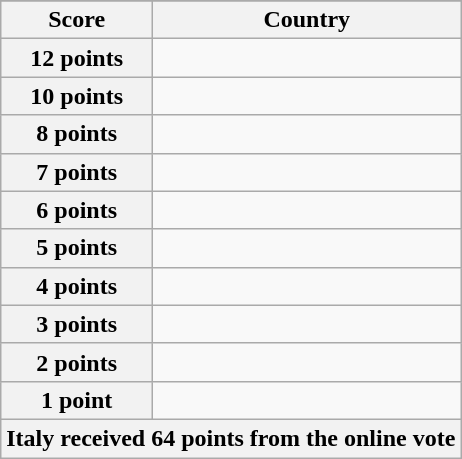<table class="wikitable">
<tr>
</tr>
<tr>
<th scope="col" width="33%">Score</th>
<th scope="col">Country</th>
</tr>
<tr>
<th scope="row">12 points</th>
<td></td>
</tr>
<tr>
<th scope="row">10 points</th>
<td></td>
</tr>
<tr>
<th scope="row">8 points</th>
<td></td>
</tr>
<tr>
<th scope="row">7 points</th>
<td></td>
</tr>
<tr>
<th scope="row">6 points</th>
<td></td>
</tr>
<tr>
<th scope="row">5 points</th>
<td></td>
</tr>
<tr>
<th scope="row">4 points</th>
<td></td>
</tr>
<tr>
<th scope="row">3 points</th>
<td></td>
</tr>
<tr>
<th scope="row">2 points</th>
<td></td>
</tr>
<tr>
<th scope="row">1 point</th>
<td></td>
</tr>
<tr>
<th colspan="2">Italy received 64 points from the online vote</th>
</tr>
</table>
